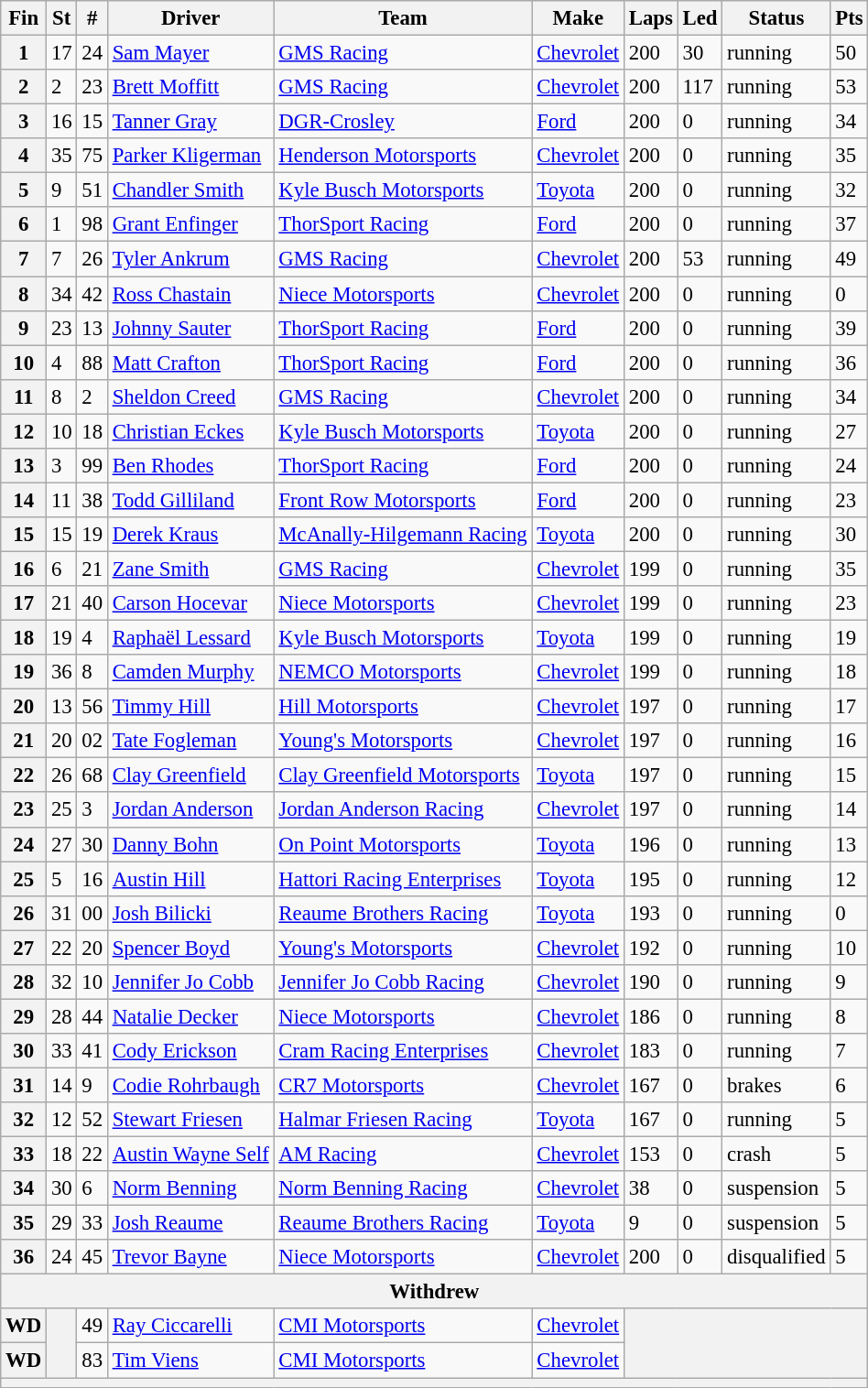<table class="wikitable" style="font-size:95%">
<tr>
<th>Fin</th>
<th>St</th>
<th>#</th>
<th>Driver</th>
<th>Team</th>
<th>Make</th>
<th>Laps</th>
<th>Led</th>
<th>Status</th>
<th>Pts</th>
</tr>
<tr>
<th>1</th>
<td>17</td>
<td>24</td>
<td><a href='#'>Sam Mayer</a></td>
<td><a href='#'>GMS Racing</a></td>
<td><a href='#'>Chevrolet</a></td>
<td>200</td>
<td>30</td>
<td>running</td>
<td>50</td>
</tr>
<tr>
<th>2</th>
<td>2</td>
<td>23</td>
<td><a href='#'>Brett Moffitt</a></td>
<td><a href='#'>GMS Racing</a></td>
<td><a href='#'>Chevrolet</a></td>
<td>200</td>
<td>117</td>
<td>running</td>
<td>53</td>
</tr>
<tr>
<th>3</th>
<td>16</td>
<td>15</td>
<td><a href='#'>Tanner Gray</a></td>
<td><a href='#'>DGR-Crosley</a></td>
<td><a href='#'>Ford</a></td>
<td>200</td>
<td>0</td>
<td>running</td>
<td>34</td>
</tr>
<tr>
<th>4</th>
<td>35</td>
<td>75</td>
<td><a href='#'>Parker Kligerman</a></td>
<td><a href='#'>Henderson Motorsports</a></td>
<td><a href='#'>Chevrolet</a></td>
<td>200</td>
<td>0</td>
<td>running</td>
<td>35</td>
</tr>
<tr>
<th>5</th>
<td>9</td>
<td>51</td>
<td><a href='#'>Chandler Smith</a></td>
<td><a href='#'>Kyle Busch Motorsports</a></td>
<td><a href='#'>Toyota</a></td>
<td>200</td>
<td>0</td>
<td>running</td>
<td>32</td>
</tr>
<tr>
<th>6</th>
<td>1</td>
<td>98</td>
<td><a href='#'>Grant Enfinger</a></td>
<td><a href='#'>ThorSport Racing</a></td>
<td><a href='#'>Ford</a></td>
<td>200</td>
<td>0</td>
<td>running</td>
<td>37</td>
</tr>
<tr>
<th>7</th>
<td>7</td>
<td>26</td>
<td><a href='#'>Tyler Ankrum</a></td>
<td><a href='#'>GMS Racing</a></td>
<td><a href='#'>Chevrolet</a></td>
<td>200</td>
<td>53</td>
<td>running</td>
<td>49</td>
</tr>
<tr>
<th>8</th>
<td>34</td>
<td>42</td>
<td><a href='#'>Ross Chastain</a></td>
<td><a href='#'>Niece Motorsports</a></td>
<td><a href='#'>Chevrolet</a></td>
<td>200</td>
<td>0</td>
<td>running</td>
<td>0</td>
</tr>
<tr>
<th>9</th>
<td>23</td>
<td>13</td>
<td><a href='#'>Johnny Sauter</a></td>
<td><a href='#'>ThorSport Racing</a></td>
<td><a href='#'>Ford</a></td>
<td>200</td>
<td>0</td>
<td>running</td>
<td>39</td>
</tr>
<tr>
<th>10</th>
<td>4</td>
<td>88</td>
<td><a href='#'>Matt Crafton</a></td>
<td><a href='#'>ThorSport Racing</a></td>
<td><a href='#'>Ford</a></td>
<td>200</td>
<td>0</td>
<td>running</td>
<td>36</td>
</tr>
<tr>
<th>11</th>
<td>8</td>
<td>2</td>
<td><a href='#'>Sheldon Creed</a></td>
<td><a href='#'>GMS Racing</a></td>
<td><a href='#'>Chevrolet</a></td>
<td>200</td>
<td>0</td>
<td>running</td>
<td>34</td>
</tr>
<tr>
<th>12</th>
<td>10</td>
<td>18</td>
<td><a href='#'>Christian Eckes</a></td>
<td><a href='#'>Kyle Busch Motorsports</a></td>
<td><a href='#'>Toyota</a></td>
<td>200</td>
<td>0</td>
<td>running</td>
<td>27</td>
</tr>
<tr>
<th>13</th>
<td>3</td>
<td>99</td>
<td><a href='#'>Ben Rhodes</a></td>
<td><a href='#'>ThorSport Racing</a></td>
<td><a href='#'>Ford</a></td>
<td>200</td>
<td>0</td>
<td>running</td>
<td>24</td>
</tr>
<tr>
<th>14</th>
<td>11</td>
<td>38</td>
<td><a href='#'>Todd Gilliland</a></td>
<td><a href='#'>Front Row Motorsports</a></td>
<td><a href='#'>Ford</a></td>
<td>200</td>
<td>0</td>
<td>running</td>
<td>23</td>
</tr>
<tr>
<th>15</th>
<td>15</td>
<td>19</td>
<td><a href='#'>Derek Kraus</a></td>
<td><a href='#'>McAnally-Hilgemann Racing</a></td>
<td><a href='#'>Toyota</a></td>
<td>200</td>
<td>0</td>
<td>running</td>
<td>30</td>
</tr>
<tr>
<th>16</th>
<td>6</td>
<td>21</td>
<td><a href='#'>Zane Smith</a></td>
<td><a href='#'>GMS Racing</a></td>
<td><a href='#'>Chevrolet</a></td>
<td>199</td>
<td>0</td>
<td>running</td>
<td>35</td>
</tr>
<tr>
<th>17</th>
<td>21</td>
<td>40</td>
<td><a href='#'>Carson Hocevar</a></td>
<td><a href='#'>Niece Motorsports</a></td>
<td><a href='#'>Chevrolet</a></td>
<td>199</td>
<td>0</td>
<td>running</td>
<td>23</td>
</tr>
<tr>
<th>18</th>
<td>19</td>
<td>4</td>
<td><a href='#'>Raphaël Lessard</a></td>
<td><a href='#'>Kyle Busch Motorsports</a></td>
<td><a href='#'>Toyota</a></td>
<td>199</td>
<td>0</td>
<td>running</td>
<td>19</td>
</tr>
<tr>
<th>19</th>
<td>36</td>
<td>8</td>
<td><a href='#'>Camden Murphy</a></td>
<td><a href='#'>NEMCO Motorsports</a></td>
<td><a href='#'>Chevrolet</a></td>
<td>199</td>
<td>0</td>
<td>running</td>
<td>18</td>
</tr>
<tr>
<th>20</th>
<td>13</td>
<td>56</td>
<td><a href='#'>Timmy Hill</a></td>
<td><a href='#'>Hill Motorsports</a></td>
<td><a href='#'>Chevrolet</a></td>
<td>197</td>
<td>0</td>
<td>running</td>
<td>17</td>
</tr>
<tr>
<th>21</th>
<td>20</td>
<td>02</td>
<td><a href='#'>Tate Fogleman</a></td>
<td><a href='#'>Young's Motorsports</a></td>
<td><a href='#'>Chevrolet</a></td>
<td>197</td>
<td>0</td>
<td>running</td>
<td>16</td>
</tr>
<tr>
<th>22</th>
<td>26</td>
<td>68</td>
<td><a href='#'>Clay Greenfield</a></td>
<td><a href='#'>Clay Greenfield Motorsports</a></td>
<td><a href='#'>Toyota</a></td>
<td>197</td>
<td>0</td>
<td>running</td>
<td>15</td>
</tr>
<tr>
<th>23</th>
<td>25</td>
<td>3</td>
<td><a href='#'>Jordan Anderson</a></td>
<td><a href='#'>Jordan Anderson Racing</a></td>
<td><a href='#'>Chevrolet</a></td>
<td>197</td>
<td>0</td>
<td>running</td>
<td>14</td>
</tr>
<tr>
<th>24</th>
<td>27</td>
<td>30</td>
<td><a href='#'>Danny Bohn</a></td>
<td><a href='#'>On Point Motorsports</a></td>
<td><a href='#'>Toyota</a></td>
<td>196</td>
<td>0</td>
<td>running</td>
<td>13</td>
</tr>
<tr>
<th>25</th>
<td>5</td>
<td>16</td>
<td><a href='#'>Austin Hill</a></td>
<td><a href='#'>Hattori Racing Enterprises</a></td>
<td><a href='#'>Toyota</a></td>
<td>195</td>
<td>0</td>
<td>running</td>
<td>12</td>
</tr>
<tr>
<th>26</th>
<td>31</td>
<td>00</td>
<td><a href='#'>Josh Bilicki</a></td>
<td><a href='#'>Reaume Brothers Racing</a></td>
<td><a href='#'>Toyota</a></td>
<td>193</td>
<td>0</td>
<td>running</td>
<td>0</td>
</tr>
<tr>
<th>27</th>
<td>22</td>
<td>20</td>
<td><a href='#'>Spencer Boyd</a></td>
<td><a href='#'>Young's Motorsports</a></td>
<td><a href='#'>Chevrolet</a></td>
<td>192</td>
<td>0</td>
<td>running</td>
<td>10</td>
</tr>
<tr>
<th>28</th>
<td>32</td>
<td>10</td>
<td><a href='#'>Jennifer Jo Cobb</a></td>
<td><a href='#'>Jennifer Jo Cobb Racing</a></td>
<td><a href='#'>Chevrolet</a></td>
<td>190</td>
<td>0</td>
<td>running</td>
<td>9</td>
</tr>
<tr>
<th>29</th>
<td>28</td>
<td>44</td>
<td><a href='#'>Natalie Decker</a></td>
<td><a href='#'>Niece Motorsports</a></td>
<td><a href='#'>Chevrolet</a></td>
<td>186</td>
<td>0</td>
<td>running</td>
<td>8</td>
</tr>
<tr>
<th>30</th>
<td>33</td>
<td>41</td>
<td><a href='#'>Cody Erickson</a></td>
<td><a href='#'>Cram Racing Enterprises</a></td>
<td><a href='#'>Chevrolet</a></td>
<td>183</td>
<td>0</td>
<td>running</td>
<td>7</td>
</tr>
<tr>
<th>31</th>
<td>14</td>
<td>9</td>
<td><a href='#'>Codie Rohrbaugh</a></td>
<td><a href='#'>CR7 Motorsports</a></td>
<td><a href='#'>Chevrolet</a></td>
<td>167</td>
<td>0</td>
<td>brakes</td>
<td>6</td>
</tr>
<tr>
<th>32</th>
<td>12</td>
<td>52</td>
<td><a href='#'>Stewart Friesen</a></td>
<td><a href='#'>Halmar Friesen Racing</a></td>
<td><a href='#'>Toyota</a></td>
<td>167</td>
<td>0</td>
<td>running</td>
<td>5</td>
</tr>
<tr>
<th>33</th>
<td>18</td>
<td>22</td>
<td><a href='#'>Austin Wayne Self</a></td>
<td><a href='#'>AM Racing</a></td>
<td><a href='#'>Chevrolet</a></td>
<td>153</td>
<td>0</td>
<td>crash</td>
<td>5</td>
</tr>
<tr>
<th>34</th>
<td>30</td>
<td>6</td>
<td><a href='#'>Norm Benning</a></td>
<td><a href='#'>Norm Benning Racing</a></td>
<td><a href='#'>Chevrolet</a></td>
<td>38</td>
<td>0</td>
<td>suspension</td>
<td>5</td>
</tr>
<tr>
<th>35</th>
<td>29</td>
<td>33</td>
<td><a href='#'>Josh Reaume</a></td>
<td><a href='#'>Reaume Brothers Racing</a></td>
<td><a href='#'>Toyota</a></td>
<td>9</td>
<td>0</td>
<td>suspension</td>
<td>5</td>
</tr>
<tr>
<th>36</th>
<td>24</td>
<td>45</td>
<td><a href='#'>Trevor Bayne</a></td>
<td><a href='#'>Niece Motorsports</a></td>
<td><a href='#'>Chevrolet</a></td>
<td>200</td>
<td>0</td>
<td>disqualified</td>
<td>5</td>
</tr>
<tr>
<th colspan="10">Withdrew</th>
</tr>
<tr>
<th>WD</th>
<th rowspan="2"></th>
<td>49</td>
<td><a href='#'>Ray Ciccarelli</a></td>
<td><a href='#'>CMI Motorsports</a></td>
<td><a href='#'>Chevrolet</a></td>
<th colspan="4" rowspan="2"></th>
</tr>
<tr>
<th>WD</th>
<td>83</td>
<td><a href='#'>Tim Viens</a></td>
<td><a href='#'>CMI Motorsports</a></td>
<td><a href='#'>Chevrolet</a></td>
</tr>
<tr>
<th colspan="10"></th>
</tr>
</table>
